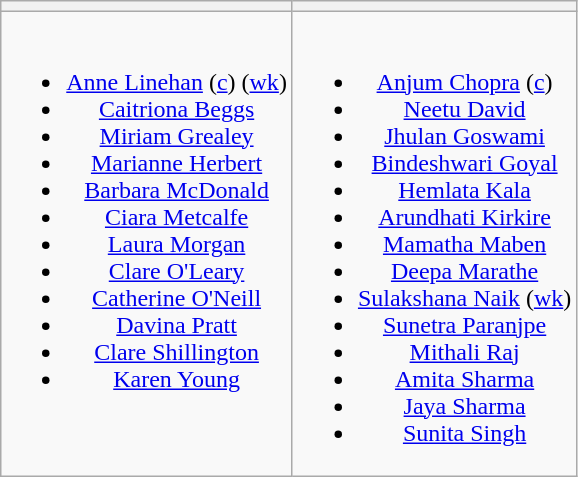<table class="wikitable" style="text-align:center">
<tr>
<th></th>
<th></th>
</tr>
<tr style="vertical-align:top">
<td><br><ul><li><a href='#'>Anne Linehan</a> (<a href='#'>c</a>) (<a href='#'>wk</a>)</li><li><a href='#'>Caitriona Beggs</a></li><li><a href='#'>Miriam Grealey</a></li><li><a href='#'>Marianne Herbert</a></li><li><a href='#'>Barbara McDonald</a></li><li><a href='#'>Ciara Metcalfe</a></li><li><a href='#'>Laura Morgan</a></li><li><a href='#'>Clare O'Leary</a></li><li><a href='#'>Catherine O'Neill</a></li><li><a href='#'>Davina Pratt</a></li><li><a href='#'>Clare Shillington</a></li><li><a href='#'>Karen Young</a></li></ul></td>
<td><br><ul><li><a href='#'>Anjum Chopra</a> (<a href='#'>c</a>)</li><li><a href='#'>Neetu David</a></li><li><a href='#'>Jhulan Goswami</a></li><li><a href='#'>Bindeshwari Goyal</a></li><li><a href='#'>Hemlata Kala</a></li><li><a href='#'>Arundhati Kirkire</a></li><li><a href='#'>Mamatha Maben</a></li><li><a href='#'>Deepa Marathe</a></li><li><a href='#'>Sulakshana Naik</a> (<a href='#'>wk</a>)</li><li><a href='#'>Sunetra Paranjpe</a></li><li><a href='#'>Mithali Raj</a></li><li><a href='#'>Amita Sharma</a></li><li><a href='#'>Jaya Sharma</a></li><li><a href='#'>Sunita Singh</a></li></ul></td>
</tr>
</table>
